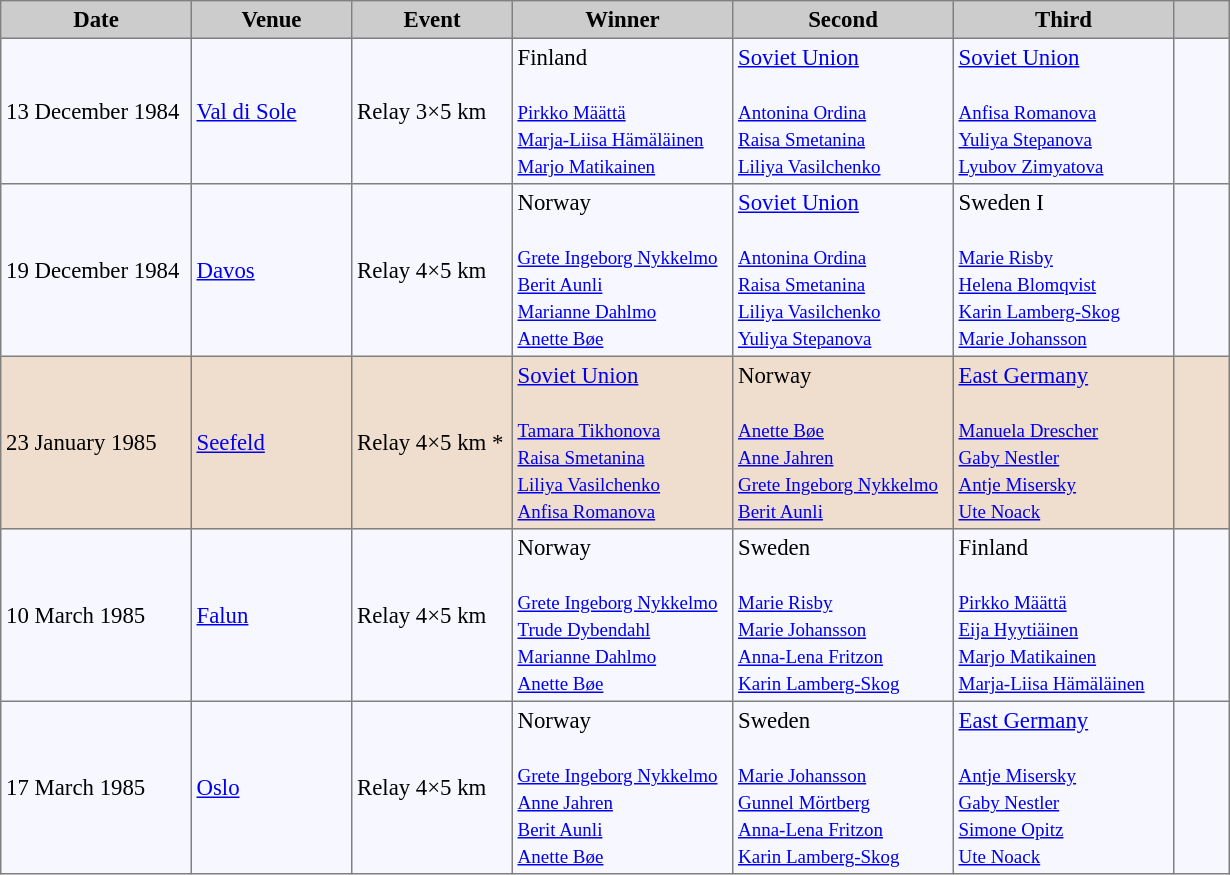<table bgcolor="#f7f8ff" cellpadding="3" cellspacing="0" border="1" style="font-size: 95%; border: gray solid 1px; border-collapse: collapse;">
<tr bgcolor="#CCCCCC">
<td align="center" width="120"><strong>Date</strong></td>
<td align="center" width="100"><strong>Venue</strong></td>
<td align="center" width="100"><strong>Event</strong></td>
<td align="center" width="140"><strong>Winner</strong></td>
<td align="center" width="140"><strong>Second</strong></td>
<td align="center" width="140"><strong>Third</strong></td>
<td align="center" width="30"></td>
</tr>
<tr align="left">
<td>13 December 1984</td>
<td> <a href='#'>Val di Sole</a></td>
<td>Relay 3×5 km</td>
<td> Finland<br><br><small><a href='#'>Pirkko Määttä</a></small><br>
<small><a href='#'>Marja-Liisa Hämäläinen</a></small><br>
<small><a href='#'>Marjo Matikainen</a></small><br></td>
<td> <a href='#'>Soviet Union</a><br><br><small><a href='#'>Antonina Ordina</a></small><br>
<small><a href='#'>Raisa Smetanina</a></small><br>
<small><a href='#'>Liliya Vasilchenko</a></small><br></td>
<td> <a href='#'>Soviet Union</a><br><br><small><a href='#'>Anfisa Romanova</a></small><br>
<small><a href='#'>Yuliya Stepanova</a></small><br>
<small><a href='#'>Lyubov Zimyatova</a></small><br></td>
<td></td>
</tr>
<tr align="left">
<td>19 December 1984</td>
<td> <a href='#'>Davos</a></td>
<td>Relay 4×5 km</td>
<td> Norway<br><br><small><a href='#'>Grete Ingeborg Nykkelmo</a></small><br>
<small><a href='#'>Berit Aunli</a></small><br>
<small><a href='#'>Marianne Dahlmo</a></small><br>
<small><a href='#'>Anette Bøe</a></small><br></td>
<td> <a href='#'>Soviet Union</a><br><br><small><a href='#'>Antonina Ordina</a></small><br>
<small><a href='#'>Raisa Smetanina</a></small><br>
<small><a href='#'>Liliya Vasilchenko</a></small><br>
<small><a href='#'>Yuliya Stepanova</a></small><br></td>
<td> Sweden I<br><br><small><a href='#'>Marie Risby</a></small><br>
<small><a href='#'>Helena Blomqvist</a></small><br>
<small><a href='#'>Karin Lamberg-Skog</a></small><br>
<small><a href='#'>Marie Johansson</a></small><br></td>
<td></td>
</tr>
<tr align="left" bgcolor=#EFDECD>
<td>23 January 1985</td>
<td> <a href='#'>Seefeld</a></td>
<td>Relay 4×5 km *</td>
<td> <a href='#'>Soviet Union</a><br><br><small><a href='#'>Tamara Tikhonova</a></small><br>
<small><a href='#'>Raisa Smetanina</a></small><br>
<small><a href='#'>Liliya Vasilchenko</a></small><br>
<small><a href='#'>Anfisa Romanova</a></small></td>
<td> Norway<br><br><small><a href='#'>Anette Bøe</a></small><br>
<small><a href='#'>Anne Jahren</a></small><br>
<small><a href='#'>Grete Ingeborg Nykkelmo</a></small><br>
<small><a href='#'>Berit Aunli</a></small></td>
<td> <a href='#'>East Germany</a><br><br><small><a href='#'>Manuela Drescher</a></small><br>
<small><a href='#'>Gaby Nestler</a></small><br>
<small><a href='#'>Antje Misersky</a></small><br>
<small><a href='#'>Ute Noack</a></small></td>
<td></td>
</tr>
<tr align="left">
<td>10 March 1985</td>
<td> <a href='#'>Falun</a></td>
<td>Relay 4×5 km</td>
<td> Norway<br><br><small><a href='#'>Grete Ingeborg Nykkelmo</a></small><br>
<small><a href='#'>Trude Dybendahl</a></small><br>
<small><a href='#'>Marianne Dahlmo</a></small><br>
<small><a href='#'>Anette Bøe</a></small></td>
<td> Sweden<br><br><small><a href='#'>Marie Risby</a></small><br>
<small><a href='#'>Marie Johansson</a></small><br>
<small><a href='#'>Anna-Lena Fritzon</a></small><br>
<small><a href='#'>Karin Lamberg-Skog</a></small></td>
<td> Finland<br><br><small><a href='#'>Pirkko Määttä</a></small><br>
<small><a href='#'>Eija Hyytiäinen</a></small><br>
<small><a href='#'>Marjo Matikainen</a></small><br>
<small><a href='#'>Marja-Liisa Hämäläinen</a></small></td>
<td></td>
</tr>
<tr align="left">
<td>17 March 1985</td>
<td> <a href='#'>Oslo</a></td>
<td>Relay 4×5 km</td>
<td> Norway<br><br><small><a href='#'>Grete Ingeborg Nykkelmo</a></small><br>
<small><a href='#'>Anne Jahren</a></small><br>
<small><a href='#'>Berit Aunli</a></small><br>
<small><a href='#'>Anette Bøe</a></small></td>
<td> Sweden<br><br><small><a href='#'>Marie Johansson</a></small><br>
<small><a href='#'>Gunnel Mörtberg</a></small><br>
<small><a href='#'>Anna-Lena Fritzon</a></small><br>
<small><a href='#'>Karin Lamberg-Skog</a></small></td>
<td> <a href='#'>East Germany</a><br><br><small><a href='#'>Antje Misersky</a></small><br>
<small><a href='#'>Gaby Nestler</a></small><br>
<small><a href='#'>Simone Opitz</a></small><br>
<small><a href='#'>Ute Noack</a></small></td>
<td></td>
</tr>
</table>
